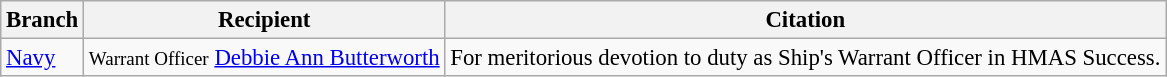<table class="wikitable" style="font-size:95%;">
<tr>
<th>Branch</th>
<th>Recipient</th>
<th>Citation</th>
</tr>
<tr>
<td><a href='#'>Navy</a></td>
<td><small>Warrant Officer</small> <a href='#'>Debbie Ann Butterworth</a> </td>
<td>For meritorious devotion to duty as Ship's Warrant Officer in HMAS Success.</td>
</tr>
</table>
